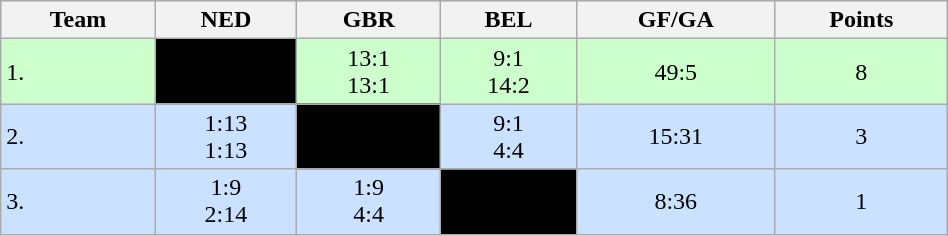<table class="wikitable" bgcolor="#EFEFFF" width="50%">
<tr bgcolor="#BCD2EE">
<th>Team</th>
<th>NED</th>
<th>GBR</th>
<th>BEL</th>
<th>GF/GA</th>
<th>Points</th>
</tr>
<tr bgcolor="#ccffcc" align="center">
<td align="left">1. </td>
<td style="background:#000000;"></td>
<td>13:1<br>13:1</td>
<td>9:1<br>14:2</td>
<td>49:5</td>
<td>8</td>
</tr>
<tr bgcolor="#CAE1FF" align="center">
<td align="left">2. </td>
<td>1:13<br>1:13</td>
<td style="background:#000000;"></td>
<td>9:1<br>4:4</td>
<td>15:31</td>
<td>3</td>
</tr>
<tr bgcolor="#CAE1FF" align="center">
<td align="left">3. </td>
<td>1:9<br>2:14</td>
<td>1:9<br>4:4</td>
<td style="background:#000000;"></td>
<td>8:36</td>
<td>1</td>
</tr>
</table>
